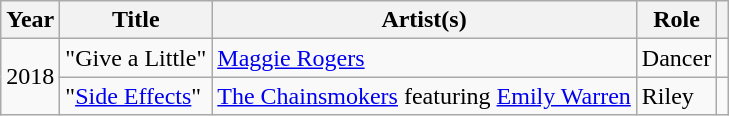<table class="wikitable">
<tr>
<th>Year</th>
<th>Title</th>
<th>Artist(s)</th>
<th>Role</th>
<th scope="col"></th>
</tr>
<tr>
<td rowspan="2">2018</td>
<td>"Give a Little"</td>
<td><a href='#'>Maggie Rogers</a></td>
<td>Dancer</td>
<td></td>
</tr>
<tr>
<td>"<a href='#'>Side Effects</a>"</td>
<td><a href='#'>The Chainsmokers</a> featuring <a href='#'>Emily Warren</a></td>
<td>Riley</td>
<td></td>
</tr>
</table>
